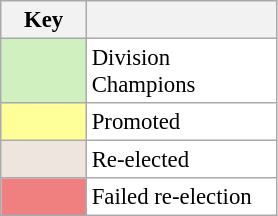<table class="wikitable" style="font-size:95%;text-align:center;">
<tr>
<th width=50>Key</th>
<th width=120></th>
</tr>
<tr>
<td style="background:#D0F0C0;" width="20"></td>
<td bgcolor="#ffffff" align="left">Division Champions</td>
</tr>
<tr>
<td style="background:#FFFF99;" width="20"></td>
<td bgcolor="#ffffff" align="left">Promoted</td>
</tr>
<tr>
<td style="background: #eee5de" width="20"></td>
<td bgcolor="#ffffff" align=left>Re-elected</td>
</tr>
<tr>
<td style="background: #F08080" width="20"></td>
<td bgcolor="#ffffff" align="left">Failed re-election</td>
</tr>
</table>
